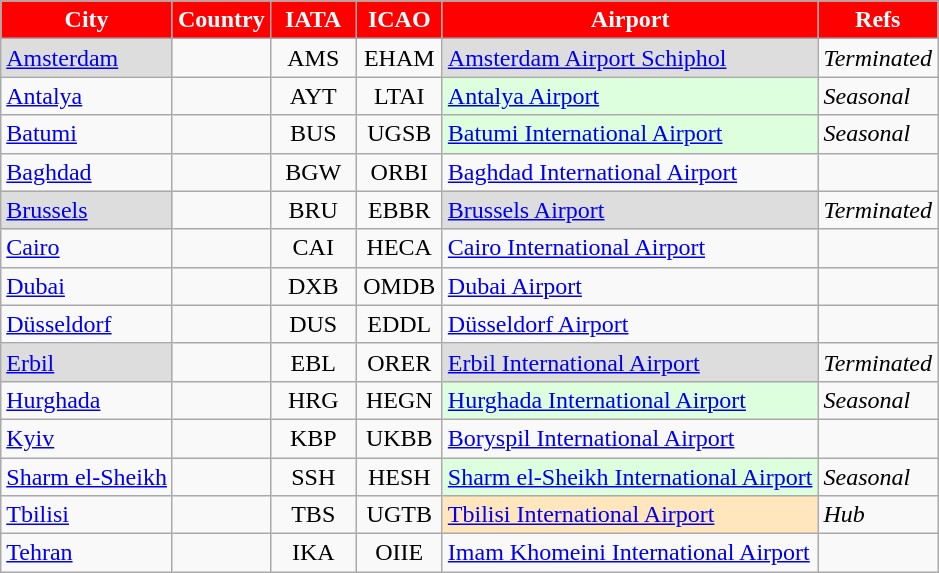<table class="sortable wikitable toccolours">
<tr>
<th style="background:red; color:white;">City</th>
<th style="background:red; color:white;">Country</th>
<th style="background:red; color:white; width:50px;">IATA</th>
<th style="background:red; color:white; width:50px;">ICAO</th>
<th style="background:red; color:white;">Airport</th>
<th style="background:red; color:white;" class="unsortable">Refs</th>
</tr>
<tr>
<td style="background:#ddd;"><a href='#'>Amsterdam</a></td>
<td></td>
<td align=center>AMS</td>
<td align=center>EHAM</td>
<td style="background:#ddd;"><a href='#'>Amsterdam Airport Schiphol</a></td>
<td><em>Terminated</em></td>
</tr>
<tr>
<td><a href='#'>Antalya</a></td>
<td></td>
<td align=center>AYT</td>
<td align=center>LTAI</td>
<td style="background:#dfd;"><a href='#'>Antalya Airport</a></td>
<td><em>Seasonal</em></td>
</tr>
<tr>
<td><a href='#'>Batumi</a></td>
<td></td>
<td align=center>BUS</td>
<td align=center>UGSB</td>
<td style="background:#dfd;"><a href='#'>Batumi International Airport</a></td>
<td><em>Seasonal</em></td>
</tr>
<tr>
<td><a href='#'>Baghdad</a></td>
<td></td>
<td align=center>BGW</td>
<td align=center>ORBI</td>
<td><a href='#'>Baghdad International Airport</a></td>
<td align=center></td>
</tr>
<tr>
<td style="background:#ddd;"><a href='#'>Brussels</a></td>
<td></td>
<td align=center>BRU</td>
<td align=center>EBBR</td>
<td style="background:#ddd;"><a href='#'>Brussels Airport</a></td>
<td><em>Terminated</em></td>
</tr>
<tr>
<td><a href='#'>Cairo</a></td>
<td></td>
<td align=center>CAI</td>
<td align=center>HECA</td>
<td><a href='#'>Cairo International Airport</a></td>
<td></td>
</tr>
<tr>
<td><a href='#'>Dubai</a></td>
<td></td>
<td align=center>DXB</td>
<td align=center>OMDB</td>
<td><a href='#'>Dubai Airport</a></td>
<td></td>
</tr>
<tr>
<td><a href='#'>Düsseldorf</a></td>
<td></td>
<td align=center>DUS</td>
<td align=center>EDDL</td>
<td><a href='#'>Düsseldorf Airport</a></td>
<td></td>
</tr>
<tr>
<td style="background:#ddd;"><a href='#'>Erbil</a></td>
<td></td>
<td align=center>EBL</td>
<td align=center>ORER</td>
<td style="background:#ddd;"><a href='#'>Erbil International Airport</a></td>
<td><em>Terminated</em></td>
</tr>
<tr>
<td><a href='#'>Hurghada</a></td>
<td></td>
<td align=center>HRG</td>
<td align=center>HEGN</td>
<td style="background:#dfd;"><a href='#'>Hurghada International Airport</a></td>
<td><em>Seasonal </em></td>
</tr>
<tr>
<td><a href='#'>Kyiv</a></td>
<td></td>
<td align=center>KBP</td>
<td align=center>UKBB</td>
<td><a href='#'>Boryspil International Airport</a></td>
<td></td>
</tr>
<tr>
<td><a href='#'>Sharm el-Sheikh</a></td>
<td></td>
<td align=center>SSH</td>
<td align=center>HESH</td>
<td style="background:#dfd;"><a href='#'>Sharm el-Sheikh International Airport</a></td>
<td><em>Seasonal </em></td>
</tr>
<tr>
<td><a href='#'>Tbilisi</a></td>
<td></td>
<td align=center>TBS</td>
<td align=center>UGTB</td>
<td style="background:#ffe6bd;"><a href='#'>Tbilisi International Airport</a></td>
<td><em>Hub</em></td>
</tr>
<tr>
<td><a href='#'>Tehran</a></td>
<td></td>
<td align=center>IKA</td>
<td align=center>OIIE</td>
<td><a href='#'>Imam Khomeini International Airport</a></td>
<td></td>
</tr>
</table>
